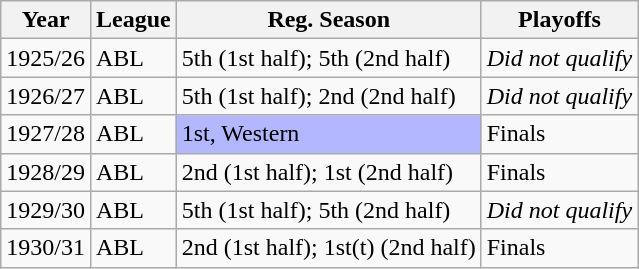<table class="wikitable">
<tr>
<th>Year</th>
<th>League</th>
<th>Reg. Season</th>
<th>Playoffs</th>
</tr>
<tr>
<td>1925/26</td>
<td>ABL</td>
<td>5th (1st half); 5th (2nd half)</td>
<td><em>Did not qualify</em></td>
</tr>
<tr>
<td>1926/27</td>
<td>ABL</td>
<td>5th (1st half); 2nd (2nd half)</td>
<td><em>Did not qualify</em></td>
</tr>
<tr>
<td>1927/28</td>
<td>ABL</td>
<td bgcolor="B3B7FF">1st, Western</td>
<td>Finals</td>
</tr>
<tr>
<td>1928/29</td>
<td>ABL</td>
<td>2nd (1st half); 1st (2nd half)</td>
<td>Finals</td>
</tr>
<tr>
<td>1929/30</td>
<td>ABL</td>
<td>5th (1st half); 5th (2nd half)</td>
<td><em>Did not qualify</em></td>
</tr>
<tr>
<td>1930/31</td>
<td>ABL</td>
<td>2nd (1st half); 1st(t) (2nd half)</td>
<td>Finals</td>
</tr>
</table>
